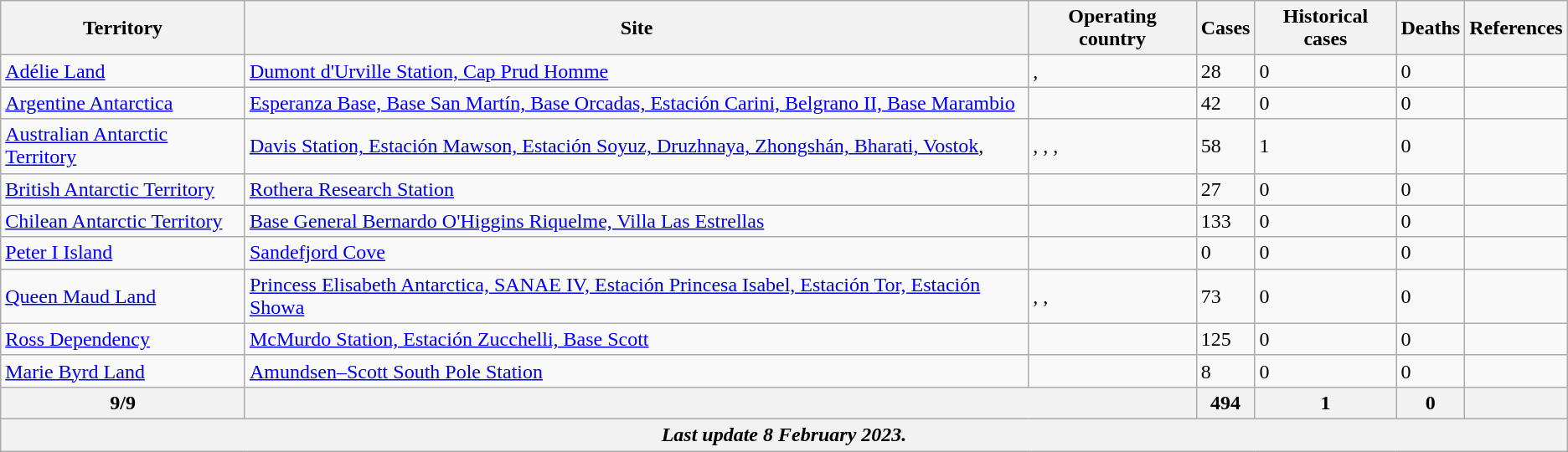<table class="wikitable sortable">
<tr>
<th>Territory</th>
<th>Site</th>
<th>Operating country</th>
<th>Cases</th>
<th>Historical cases</th>
<th>Deaths</th>
<th>References</th>
</tr>
<tr>
<td> <a href='#'>Adélie Land</a></td>
<td><a href='#'>Dumont d'Urville Station, Cap Prud Homme</a></td>
<td>, </td>
<td>28</td>
<td>0</td>
<td>0</td>
<td></td>
</tr>
<tr>
<td> <a href='#'>Argentine Antarctica</a></td>
<td><a href='#'>Esperanza Base, Base San Martín, Base Orcadas, Estación Carini, Belgrano II, Base  Marambio</a></td>
<td></td>
<td>42</td>
<td>0</td>
<td>0</td>
<td></td>
</tr>
<tr>
<td> <a href='#'>Australian Antarctic Territory</a></td>
<td><a href='#'>Davis Station, Estación Mawson, Estación Soyuz, Druzhnaya, Zhongshán, Bharati, Vostok</a>,</td>
<td>, , , </td>
<td>58</td>
<td>1</td>
<td>0</td>
<td></td>
</tr>
<tr>
<td> <a href='#'>British Antarctic Territory</a></td>
<td><a href='#'>Rothera Research Station</a></td>
<td></td>
<td>27</td>
<td>0</td>
<td>0</td>
<td></td>
</tr>
<tr>
<td> <a href='#'>Chilean Antarctic Territory</a></td>
<td><a href='#'>Base General Bernardo O'Higgins Riquelme, Villa Las Estrellas</a></td>
<td></td>
<td>133</td>
<td>0</td>
<td>0</td>
<td></td>
</tr>
<tr>
<td> <a href='#'>Peter I Island</a></td>
<td><a href='#'>Sandefjord Cove</a></td>
<td></td>
<td>0</td>
<td>0</td>
<td>0</td>
<td></td>
</tr>
<tr>
<td> <a href='#'>Queen Maud Land</a></td>
<td><a href='#'>Princess Elisabeth Antarctica, SANAE IV, Estación Princesa Isabel, Estación Tor, Estación Showa</a></td>
<td>, , </td>
<td>73</td>
<td>0</td>
<td>0</td>
<td></td>
</tr>
<tr>
<td> <a href='#'>Ross Dependency</a></td>
<td><a href='#'>McMurdo Station, Estación Zucchelli, Base Scott</a></td>
<td></td>
<td>125</td>
<td>0</td>
<td>0</td>
<td></td>
</tr>
<tr>
<td> <a href='#'>Marie Byrd Land</a></td>
<td><a href='#'>Amundsen–Scott South Pole Station</a></td>
<td></td>
<td>8</td>
<td>0</td>
<td>0</td>
<td></td>
</tr>
<tr>
<th>9/9</th>
<th colspan="2"></th>
<th>494</th>
<th>1</th>
<th>0</th>
<th></th>
</tr>
<tr>
<th colspan="7"><em>Last update 8 February 2023.</em></th>
</tr>
</table>
